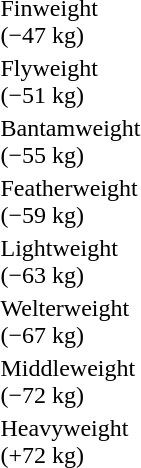<table>
<tr>
<td rowspan=2>Finweight <br>(−47 kg)</td>
<td rowspan=2></td>
<td rowspan=2></td>
<td></td>
</tr>
<tr>
<td></td>
</tr>
<tr>
<td rowspan=2>Flyweight <br>(−51 kg)</td>
<td rowspan=2></td>
<td rowspan=2></td>
<td></td>
</tr>
<tr>
<td></td>
</tr>
<tr>
<td rowspan=2>Bantamweight <br>(−55 kg)</td>
<td rowspan=2></td>
<td rowspan=2></td>
<td></td>
</tr>
<tr>
<td></td>
</tr>
<tr>
<td rowspan=2>Featherweight <br>(−59 kg)</td>
<td rowspan=2></td>
<td rowspan=2></td>
<td></td>
</tr>
<tr>
<td></td>
</tr>
<tr>
<td rowspan=2>Lightweight <br>(−63 kg)</td>
<td rowspan=2></td>
<td rowspan=2></td>
<td></td>
</tr>
<tr>
<td></td>
</tr>
<tr>
<td rowspan=2>Welterweight <br>(−67 kg)</td>
<td rowspan=2></td>
<td rowspan=2></td>
<td></td>
</tr>
<tr>
<td></td>
</tr>
<tr>
<td rowspan=2>Middleweight <br>(−72 kg)</td>
<td rowspan=2></td>
<td rowspan=2></td>
<td></td>
</tr>
<tr>
<td></td>
</tr>
<tr>
<td rowspan=2>Heavyweight <br>(+72 kg)</td>
<td rowspan=2></td>
<td rowspan=2></td>
<td></td>
</tr>
<tr>
<td></td>
</tr>
</table>
